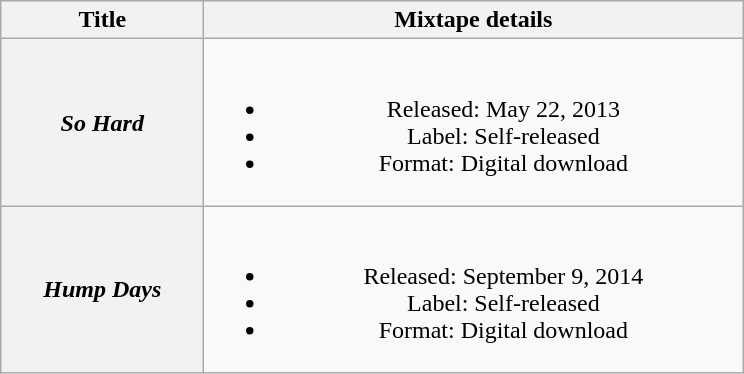<table class="wikitable plainrowheaders" style="text-align:center;">
<tr>
<th scope="col" style="width:8em;">Title</th>
<th scope="col" style="width:22em;">Mixtape details</th>
</tr>
<tr>
<th scope="row"><em>So Hard</em></th>
<td><br><ul><li>Released: May 22, 2013</li><li>Label: Self-released</li><li>Format: Digital download</li></ul></td>
</tr>
<tr>
<th scope="row"><em>Hump Days</em></th>
<td><br><ul><li>Released: September 9, 2014</li><li>Label: Self-released</li><li>Format: Digital download</li></ul></td>
</tr>
</table>
